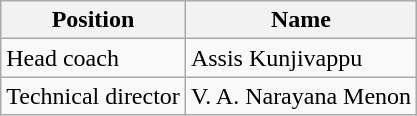<table class="wikitable">
<tr>
<th>Position</th>
<th>Name</th>
</tr>
<tr>
<td>Head coach</td>
<td> Assis Kunjivappu</td>
</tr>
<tr>
<td>Technical director</td>
<td> V. A. Narayana Menon</td>
</tr>
</table>
